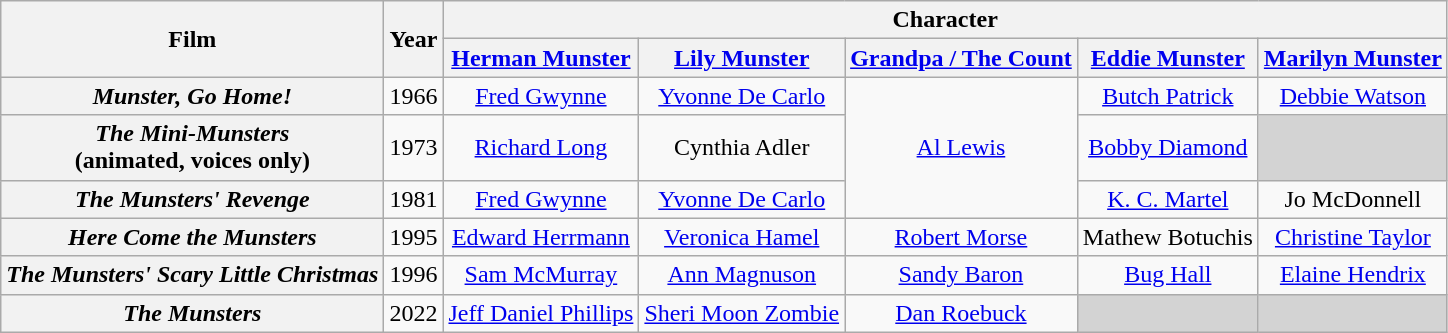<table class="wikitable"  style="text-align:center;">
<tr>
<th rowspan="2" scope="col">Film</th>
<th rowspan="2" scope="col">Year</th>
<th colspan="5" scope="col" style="text-align:center;">Character</th>
</tr>
<tr>
<th scope="col" style="text-align:center;"><a href='#'>Herman Munster</a></th>
<th scope="col" style="text-align:center;"><a href='#'>Lily Munster</a></th>
<th scope="col" style="text-align:center;"><a href='#'>Grandpa / The Count</a></th>
<th scope="col" style="text-align:center;"><a href='#'>Eddie Munster</a></th>
<th scope="col" style="text-align:center;"><a href='#'>Marilyn Munster</a></th>
</tr>
<tr>
<th scope="row"><em>Munster, Go Home!</em></th>
<td>1966</td>
<td><a href='#'>Fred Gwynne</a></td>
<td><a href='#'>Yvonne De Carlo</a></td>
<td rowspan="3"><a href='#'>Al Lewis</a></td>
<td><a href='#'>Butch Patrick</a></td>
<td><a href='#'>Debbie Watson</a></td>
</tr>
<tr>
<th scope="row"><em>The Mini-Munsters</em><br>(animated, voices only)</th>
<td>1973</td>
<td><a href='#'>Richard Long</a></td>
<td>Cynthia Adler</td>
<td><a href='#'>Bobby Diamond</a></td>
<td style="background:lightgrey;"> </td>
</tr>
<tr>
<th scope="row"><em>The Munsters' Revenge</em></th>
<td>1981</td>
<td><a href='#'>Fred Gwynne</a></td>
<td><a href='#'>Yvonne De Carlo</a></td>
<td><a href='#'>K. C. Martel</a></td>
<td>Jo McDonnell</td>
</tr>
<tr>
<th scope="row"><em>Here Come the Munsters</em></th>
<td>1995</td>
<td><a href='#'>Edward Herrmann</a></td>
<td><a href='#'>Veronica Hamel</a></td>
<td><a href='#'>Robert Morse</a></td>
<td>Mathew Botuchis</td>
<td><a href='#'>Christine Taylor</a></td>
</tr>
<tr>
<th scope="row"><em>The Munsters' Scary Little Christmas</em></th>
<td>1996</td>
<td><a href='#'>Sam McMurray</a></td>
<td><a href='#'>Ann Magnuson</a></td>
<td><a href='#'>Sandy Baron</a></td>
<td><a href='#'>Bug Hall</a></td>
<td><a href='#'>Elaine Hendrix</a></td>
</tr>
<tr>
<th scope="row"><em>The Munsters</em></th>
<td>2022</td>
<td><a href='#'>Jeff Daniel Phillips</a></td>
<td><a href='#'>Sheri Moon Zombie</a></td>
<td><a href='#'>Dan Roebuck</a></td>
<td style="background:lightgrey;"> </td>
<td style="background:lightgrey;"> </td>
</tr>
</table>
